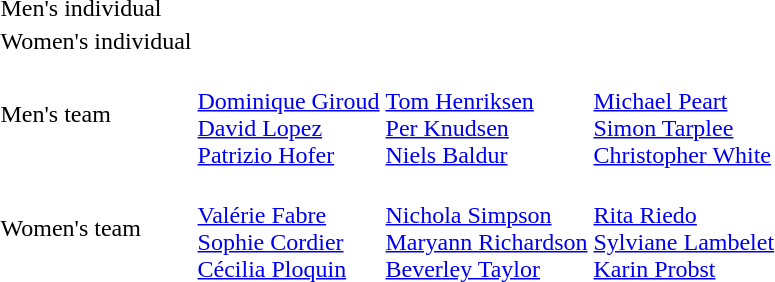<table>
<tr>
<td>Men's individual</td>
<td></td>
<td></td>
<td></td>
</tr>
<tr>
<td>Women's individual</td>
<td></td>
<td></td>
<td></td>
</tr>
<tr>
<td>Men's team</td>
<td><br><a href='#'>Dominique Giroud</a><br><a href='#'>David Lopez</a><br><a href='#'>Patrizio Hofer</a></td>
<td><br><a href='#'>Tom Henriksen</a><br><a href='#'>Per Knudsen</a><br><a href='#'>Niels Baldur</a></td>
<td><br><a href='#'>Michael Peart</a><br><a href='#'>Simon Tarplee</a><br><a href='#'>Christopher White</a></td>
</tr>
<tr>
<td>Women's team</td>
<td><br><a href='#'>Valérie Fabre</a><br><a href='#'>Sophie Cordier</a><br><a href='#'>Cécilia Ploquin</a></td>
<td><br><a href='#'>Nichola Simpson</a><br><a href='#'>Maryann Richardson</a><br><a href='#'>Beverley Taylor</a></td>
<td><br><a href='#'>Rita Riedo</a><br><a href='#'>Sylviane Lambelet</a><br><a href='#'>Karin Probst</a></td>
</tr>
</table>
